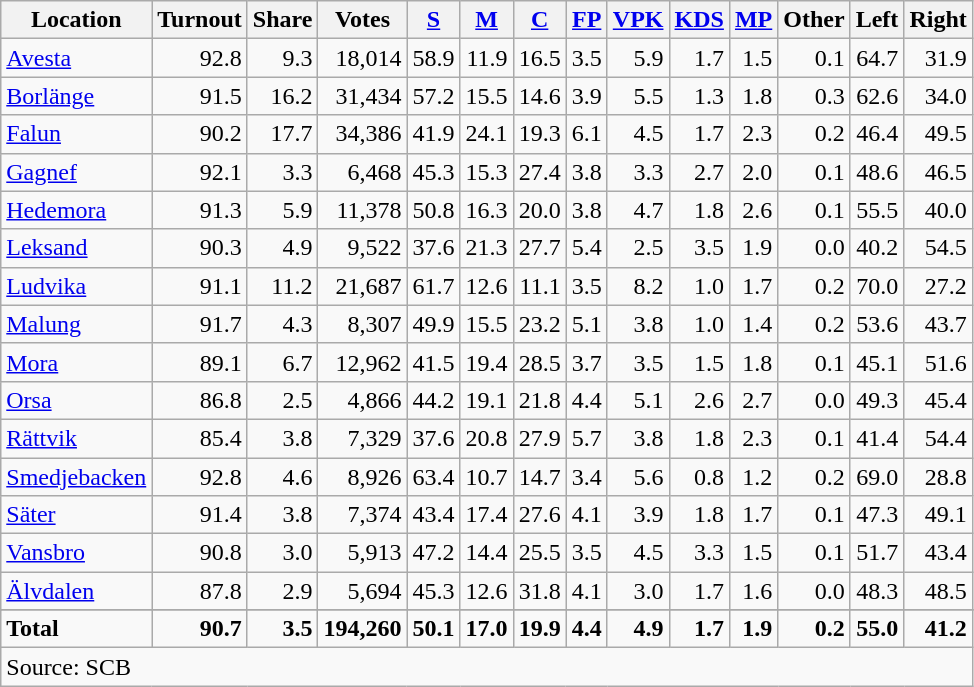<table class="wikitable sortable" style=text-align:right>
<tr>
<th>Location</th>
<th>Turnout</th>
<th>Share</th>
<th>Votes</th>
<th><a href='#'>S</a></th>
<th><a href='#'>M</a></th>
<th><a href='#'>C</a></th>
<th><a href='#'>FP</a></th>
<th><a href='#'>VPK</a></th>
<th><a href='#'>KDS</a></th>
<th><a href='#'>MP</a></th>
<th>Other</th>
<th>Left</th>
<th>Right</th>
</tr>
<tr>
<td align=left><a href='#'>Avesta</a></td>
<td>92.8</td>
<td>9.3</td>
<td>18,014</td>
<td>58.9</td>
<td>11.9</td>
<td>16.5</td>
<td>3.5</td>
<td>5.9</td>
<td>1.7</td>
<td>1.5</td>
<td>0.1</td>
<td>64.7</td>
<td>31.9</td>
</tr>
<tr>
<td align=left><a href='#'>Borlänge</a></td>
<td>91.5</td>
<td>16.2</td>
<td>31,434</td>
<td>57.2</td>
<td>15.5</td>
<td>14.6</td>
<td>3.9</td>
<td>5.5</td>
<td>1.3</td>
<td>1.8</td>
<td>0.3</td>
<td>62.6</td>
<td>34.0</td>
</tr>
<tr>
<td align=left><a href='#'>Falun</a></td>
<td>90.2</td>
<td>17.7</td>
<td>34,386</td>
<td>41.9</td>
<td>24.1</td>
<td>19.3</td>
<td>6.1</td>
<td>4.5</td>
<td>1.7</td>
<td>2.3</td>
<td>0.2</td>
<td>46.4</td>
<td>49.5</td>
</tr>
<tr>
<td align=left><a href='#'>Gagnef</a></td>
<td>92.1</td>
<td>3.3</td>
<td>6,468</td>
<td>45.3</td>
<td>15.3</td>
<td>27.4</td>
<td>3.8</td>
<td>3.3</td>
<td>2.7</td>
<td>2.0</td>
<td>0.1</td>
<td>48.6</td>
<td>46.5</td>
</tr>
<tr>
<td align=left><a href='#'>Hedemora</a></td>
<td>91.3</td>
<td>5.9</td>
<td>11,378</td>
<td>50.8</td>
<td>16.3</td>
<td>20.0</td>
<td>3.8</td>
<td>4.7</td>
<td>1.8</td>
<td>2.6</td>
<td>0.1</td>
<td>55.5</td>
<td>40.0</td>
</tr>
<tr>
<td align=left><a href='#'>Leksand</a></td>
<td>90.3</td>
<td>4.9</td>
<td>9,522</td>
<td>37.6</td>
<td>21.3</td>
<td>27.7</td>
<td>5.4</td>
<td>2.5</td>
<td>3.5</td>
<td>1.9</td>
<td>0.0</td>
<td>40.2</td>
<td>54.5</td>
</tr>
<tr>
<td align=left><a href='#'>Ludvika</a></td>
<td>91.1</td>
<td>11.2</td>
<td>21,687</td>
<td>61.7</td>
<td>12.6</td>
<td>11.1</td>
<td>3.5</td>
<td>8.2</td>
<td>1.0</td>
<td>1.7</td>
<td>0.2</td>
<td>70.0</td>
<td>27.2</td>
</tr>
<tr>
<td align=left><a href='#'>Malung</a></td>
<td>91.7</td>
<td>4.3</td>
<td>8,307</td>
<td>49.9</td>
<td>15.5</td>
<td>23.2</td>
<td>5.1</td>
<td>3.8</td>
<td>1.0</td>
<td>1.4</td>
<td>0.2</td>
<td>53.6</td>
<td>43.7</td>
</tr>
<tr>
<td align=left><a href='#'>Mora</a></td>
<td>89.1</td>
<td>6.7</td>
<td>12,962</td>
<td>41.5</td>
<td>19.4</td>
<td>28.5</td>
<td>3.7</td>
<td>3.5</td>
<td>1.5</td>
<td>1.8</td>
<td>0.1</td>
<td>45.1</td>
<td>51.6</td>
</tr>
<tr>
<td align=left><a href='#'>Orsa</a></td>
<td>86.8</td>
<td>2.5</td>
<td>4,866</td>
<td>44.2</td>
<td>19.1</td>
<td>21.8</td>
<td>4.4</td>
<td>5.1</td>
<td>2.6</td>
<td>2.7</td>
<td>0.0</td>
<td>49.3</td>
<td>45.4</td>
</tr>
<tr>
<td align=left><a href='#'>Rättvik</a></td>
<td>85.4</td>
<td>3.8</td>
<td>7,329</td>
<td>37.6</td>
<td>20.8</td>
<td>27.9</td>
<td>5.7</td>
<td>3.8</td>
<td>1.8</td>
<td>2.3</td>
<td>0.1</td>
<td>41.4</td>
<td>54.4</td>
</tr>
<tr>
<td align=left><a href='#'>Smedjebacken</a></td>
<td>92.8</td>
<td>4.6</td>
<td>8,926</td>
<td>63.4</td>
<td>10.7</td>
<td>14.7</td>
<td>3.4</td>
<td>5.6</td>
<td>0.8</td>
<td>1.2</td>
<td>0.2</td>
<td>69.0</td>
<td>28.8</td>
</tr>
<tr>
<td align=left><a href='#'>Säter</a></td>
<td>91.4</td>
<td>3.8</td>
<td>7,374</td>
<td>43.4</td>
<td>17.4</td>
<td>27.6</td>
<td>4.1</td>
<td>3.9</td>
<td>1.8</td>
<td>1.7</td>
<td>0.1</td>
<td>47.3</td>
<td>49.1</td>
</tr>
<tr>
<td align=left><a href='#'>Vansbro</a></td>
<td>90.8</td>
<td>3.0</td>
<td>5,913</td>
<td>47.2</td>
<td>14.4</td>
<td>25.5</td>
<td>3.5</td>
<td>4.5</td>
<td>3.3</td>
<td>1.5</td>
<td>0.1</td>
<td>51.7</td>
<td>43.4</td>
</tr>
<tr>
<td align=left><a href='#'>Älvdalen</a></td>
<td>87.8</td>
<td>2.9</td>
<td>5,694</td>
<td>45.3</td>
<td>12.6</td>
<td>31.8</td>
<td>4.1</td>
<td>3.0</td>
<td>1.7</td>
<td>1.6</td>
<td>0.0</td>
<td>48.3</td>
<td>48.5</td>
</tr>
<tr style="background:#CDCDCD;">
</tr>
<tr>
<td align=left><strong>Total</strong></td>
<td><strong>90.7</strong></td>
<td><strong>3.5</strong></td>
<td><strong>194,260</strong></td>
<td><strong>50.1</strong></td>
<td><strong>17.0</strong></td>
<td><strong>19.9</strong></td>
<td><strong>4.4</strong></td>
<td><strong>4.9</strong></td>
<td><strong>1.7</strong></td>
<td><strong>1.9</strong></td>
<td><strong>0.2</strong></td>
<td><strong>55.0</strong></td>
<td><strong>41.2</strong></td>
</tr>
<tr>
<td align=left colspan=14>Source: SCB </td>
</tr>
</table>
